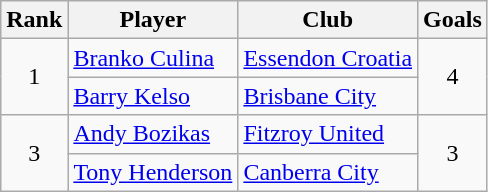<table class="wikitable" style="text-align:center">
<tr>
<th>Rank</th>
<th>Player</th>
<th>Club</th>
<th>Goals</th>
</tr>
<tr>
<td rowspan="2">1</td>
<td align="left"> <a href='#'>Branko Culina</a></td>
<td align="left"><a href='#'>Essendon Croatia</a></td>
<td rowspan="2">4</td>
</tr>
<tr>
<td align="left"> <a href='#'>Barry Kelso</a></td>
<td align="left"><a href='#'>Brisbane City</a></td>
</tr>
<tr>
<td rowspan="2">3</td>
<td align="left"> <a href='#'>Andy Bozikas</a></td>
<td align="left"><a href='#'>Fitzroy United</a></td>
<td rowspan="2">3</td>
</tr>
<tr>
<td align="left"> <a href='#'>Tony Henderson</a></td>
<td align="left"><a href='#'>Canberra City</a></td>
</tr>
</table>
